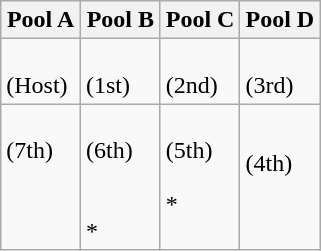<table class="wikitable">
<tr>
<th width=25%>Pool A</th>
<th width=25%>Pool B</th>
<th width=25%>Pool C</th>
<th width=25%>Pool D</th>
</tr>
<tr>
<td><br><strong></strong> (Host)</td>
<td><br><strong></strong> (1st)</td>
<td><br><strong></strong> (2nd)</td>
<td><br><strong></strong> (3rd)</td>
</tr>
<tr>
<td valign=top><br> (7th)<br>
<br>
</td>
<td valign=top><br> (6th)<br>
<br>
<br>
<s></s> *<br></td>
<td valign=top><br> (5th)<br>
<br>
 *<br>
</td>
<td><br> (4th)<br>
<br>
<br>
</td>
</tr>
</table>
